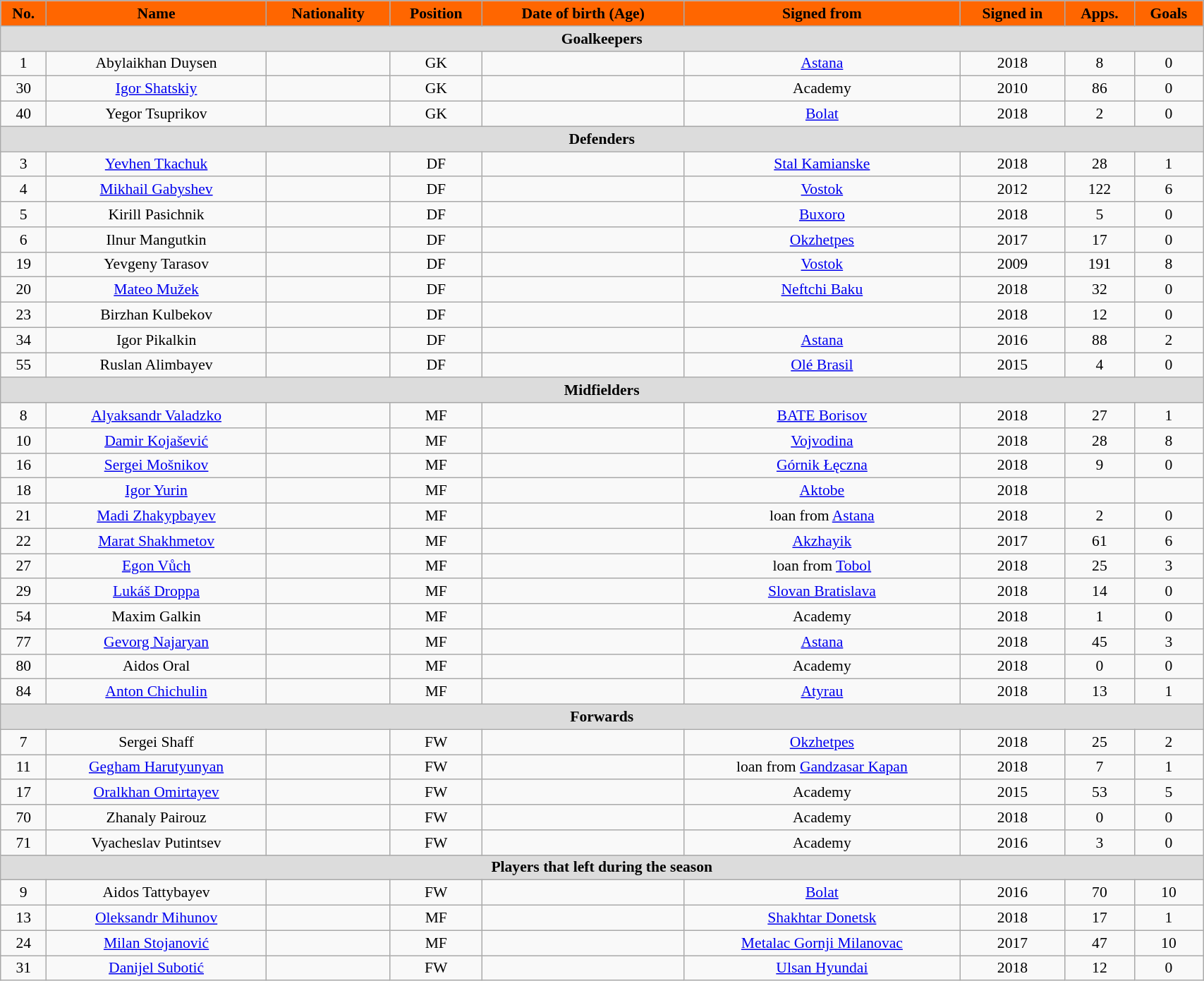<table class="wikitable"  style="text-align:center; font-size:90%; width:90%;">
<tr>
<th style="background:#FF6600; color:black; text-align:center;">No.</th>
<th style="background:#FF6600; color:black; text-align:center;">Name</th>
<th style="background:#FF6600; color:black; text-align:center;">Nationality</th>
<th style="background:#FF6600; color:black; text-align:center;">Position</th>
<th style="background:#FF6600; color:black; text-align:center;">Date of birth (Age)</th>
<th style="background:#FF6600; color:black; text-align:center;">Signed from</th>
<th style="background:#FF6600; color:black; text-align:center;">Signed in</th>
<th style="background:#FF6600; color:black; text-align:center;">Apps.</th>
<th style="background:#FF6600; color:black; text-align:center;">Goals</th>
</tr>
<tr>
<th colspan="11"  style="background:#dcdcdc; text-align:center;">Goalkeepers</th>
</tr>
<tr>
<td>1</td>
<td>Abylaikhan Duysen</td>
<td></td>
<td>GK</td>
<td></td>
<td><a href='#'>Astana</a></td>
<td>2018</td>
<td>8</td>
<td>0</td>
</tr>
<tr>
<td>30</td>
<td><a href='#'>Igor Shatskiy</a></td>
<td></td>
<td>GK</td>
<td></td>
<td>Academy</td>
<td>2010</td>
<td>86</td>
<td>0</td>
</tr>
<tr>
<td>40</td>
<td>Yegor Tsuprikov</td>
<td></td>
<td>GK</td>
<td></td>
<td><a href='#'>Bolat</a></td>
<td>2018</td>
<td>2</td>
<td>0</td>
</tr>
<tr>
<th colspan="11"  style="background:#dcdcdc; text-align:center;">Defenders</th>
</tr>
<tr>
<td>3</td>
<td><a href='#'>Yevhen Tkachuk</a></td>
<td></td>
<td>DF</td>
<td></td>
<td><a href='#'>Stal Kamianske</a></td>
<td>2018</td>
<td>28</td>
<td>1</td>
</tr>
<tr>
<td>4</td>
<td><a href='#'>Mikhail Gabyshev</a></td>
<td></td>
<td>DF</td>
<td></td>
<td><a href='#'>Vostok</a></td>
<td>2012</td>
<td>122</td>
<td>6</td>
</tr>
<tr>
<td>5</td>
<td>Kirill Pasichnik</td>
<td></td>
<td>DF</td>
<td></td>
<td><a href='#'>Buxoro</a></td>
<td>2018</td>
<td>5</td>
<td>0</td>
</tr>
<tr>
<td>6</td>
<td>Ilnur Mangutkin</td>
<td></td>
<td>DF</td>
<td></td>
<td><a href='#'>Okzhetpes</a></td>
<td>2017</td>
<td>17</td>
<td>0</td>
</tr>
<tr>
<td>19</td>
<td>Yevgeny Tarasov</td>
<td></td>
<td>DF</td>
<td></td>
<td><a href='#'>Vostok</a></td>
<td>2009</td>
<td>191</td>
<td>8</td>
</tr>
<tr>
<td>20</td>
<td><a href='#'>Mateo Mužek</a></td>
<td></td>
<td>DF</td>
<td></td>
<td><a href='#'>Neftchi Baku</a></td>
<td>2018</td>
<td>32</td>
<td>0</td>
</tr>
<tr>
<td>23</td>
<td>Birzhan Kulbekov</td>
<td></td>
<td>DF</td>
<td></td>
<td></td>
<td>2018</td>
<td>12</td>
<td>0</td>
</tr>
<tr>
<td>34</td>
<td>Igor Pikalkin</td>
<td></td>
<td>DF</td>
<td></td>
<td><a href='#'>Astana</a></td>
<td>2016</td>
<td>88</td>
<td>2</td>
</tr>
<tr>
<td>55</td>
<td>Ruslan Alimbayev</td>
<td></td>
<td>DF</td>
<td></td>
<td><a href='#'>Olé Brasil</a></td>
<td>2015</td>
<td>4</td>
<td>0</td>
</tr>
<tr>
<th colspan="11"  style="background:#dcdcdc; text-align:center;">Midfielders</th>
</tr>
<tr>
<td>8</td>
<td><a href='#'>Alyaksandr Valadzko</a></td>
<td></td>
<td>MF</td>
<td></td>
<td><a href='#'>BATE Borisov</a></td>
<td>2018</td>
<td>27</td>
<td>1</td>
</tr>
<tr>
<td>10</td>
<td><a href='#'>Damir Kojašević</a></td>
<td></td>
<td>MF</td>
<td></td>
<td><a href='#'>Vojvodina</a></td>
<td>2018</td>
<td>28</td>
<td>8</td>
</tr>
<tr>
<td>16</td>
<td><a href='#'>Sergei Mošnikov</a></td>
<td></td>
<td>MF</td>
<td></td>
<td><a href='#'>Górnik Łęczna</a></td>
<td>2018</td>
<td>9</td>
<td>0</td>
</tr>
<tr>
<td>18</td>
<td><a href='#'>Igor Yurin</a></td>
<td></td>
<td>MF</td>
<td></td>
<td><a href='#'>Aktobe</a></td>
<td>2018</td>
<td></td>
<td></td>
</tr>
<tr>
<td>21</td>
<td><a href='#'>Madi Zhakypbayev</a></td>
<td></td>
<td>MF</td>
<td></td>
<td>loan from <a href='#'>Astana</a></td>
<td>2018</td>
<td>2</td>
<td>0</td>
</tr>
<tr>
<td>22</td>
<td><a href='#'>Marat Shakhmetov</a></td>
<td></td>
<td>MF</td>
<td></td>
<td><a href='#'>Akzhayik</a></td>
<td>2017</td>
<td>61</td>
<td>6</td>
</tr>
<tr>
<td>27</td>
<td><a href='#'>Egon Vůch</a></td>
<td></td>
<td>MF</td>
<td></td>
<td>loan from <a href='#'>Tobol</a></td>
<td>2018</td>
<td>25</td>
<td>3</td>
</tr>
<tr>
<td>29</td>
<td><a href='#'>Lukáš Droppa</a></td>
<td></td>
<td>MF</td>
<td></td>
<td><a href='#'>Slovan Bratislava</a></td>
<td>2018</td>
<td>14</td>
<td>0</td>
</tr>
<tr>
<td>54</td>
<td>Maxim Galkin</td>
<td></td>
<td>MF</td>
<td></td>
<td>Academy</td>
<td>2018</td>
<td>1</td>
<td>0</td>
</tr>
<tr>
<td>77</td>
<td><a href='#'>Gevorg Najaryan</a></td>
<td></td>
<td>MF</td>
<td></td>
<td><a href='#'>Astana</a></td>
<td>2018</td>
<td>45</td>
<td>3</td>
</tr>
<tr>
<td>80</td>
<td>Aidos Oral</td>
<td></td>
<td>MF</td>
<td></td>
<td>Academy</td>
<td>2018</td>
<td>0</td>
<td>0</td>
</tr>
<tr>
<td>84</td>
<td><a href='#'>Anton Chichulin</a></td>
<td></td>
<td>MF</td>
<td></td>
<td><a href='#'>Atyrau</a></td>
<td>2018</td>
<td>13</td>
<td>1</td>
</tr>
<tr>
<th colspan="11"  style="background:#dcdcdc; text-align:center;">Forwards</th>
</tr>
<tr>
<td>7</td>
<td>Sergei Shaff</td>
<td></td>
<td>FW</td>
<td></td>
<td><a href='#'>Okzhetpes</a></td>
<td>2018</td>
<td>25</td>
<td>2</td>
</tr>
<tr>
<td>11</td>
<td><a href='#'>Gegham Harutyunyan</a></td>
<td></td>
<td>FW</td>
<td></td>
<td>loan from <a href='#'>Gandzasar Kapan</a></td>
<td>2018</td>
<td>7</td>
<td>1</td>
</tr>
<tr>
<td>17</td>
<td><a href='#'>Oralkhan Omirtayev</a></td>
<td></td>
<td>FW</td>
<td></td>
<td>Academy</td>
<td>2015</td>
<td>53</td>
<td>5</td>
</tr>
<tr>
<td>70</td>
<td>Zhanaly Pairouz</td>
<td></td>
<td>FW</td>
<td></td>
<td>Academy</td>
<td>2018</td>
<td>0</td>
<td>0</td>
</tr>
<tr>
<td>71</td>
<td>Vyacheslav Putintsev</td>
<td></td>
<td>FW</td>
<td></td>
<td>Academy</td>
<td>2016</td>
<td>3</td>
<td>0</td>
</tr>
<tr>
<th colspan="11"  style="background:#dcdcdc; text-align:center;">Players that left during the season</th>
</tr>
<tr>
<td>9</td>
<td>Aidos Tattybayev</td>
<td></td>
<td>FW</td>
<td></td>
<td><a href='#'>Bolat</a></td>
<td>2016</td>
<td>70</td>
<td>10</td>
</tr>
<tr>
<td>13</td>
<td><a href='#'>Oleksandr Mihunov</a></td>
<td></td>
<td>MF</td>
<td></td>
<td><a href='#'>Shakhtar Donetsk</a></td>
<td>2018</td>
<td>17</td>
<td>1</td>
</tr>
<tr>
<td>24</td>
<td><a href='#'>Milan Stojanović</a></td>
<td></td>
<td>MF</td>
<td></td>
<td><a href='#'>Metalac Gornji Milanovac</a></td>
<td>2017</td>
<td>47</td>
<td>10</td>
</tr>
<tr>
<td>31</td>
<td><a href='#'>Danijel Subotić</a></td>
<td></td>
<td>FW</td>
<td></td>
<td><a href='#'>Ulsan Hyundai</a></td>
<td>2018</td>
<td>12</td>
<td>0</td>
</tr>
</table>
